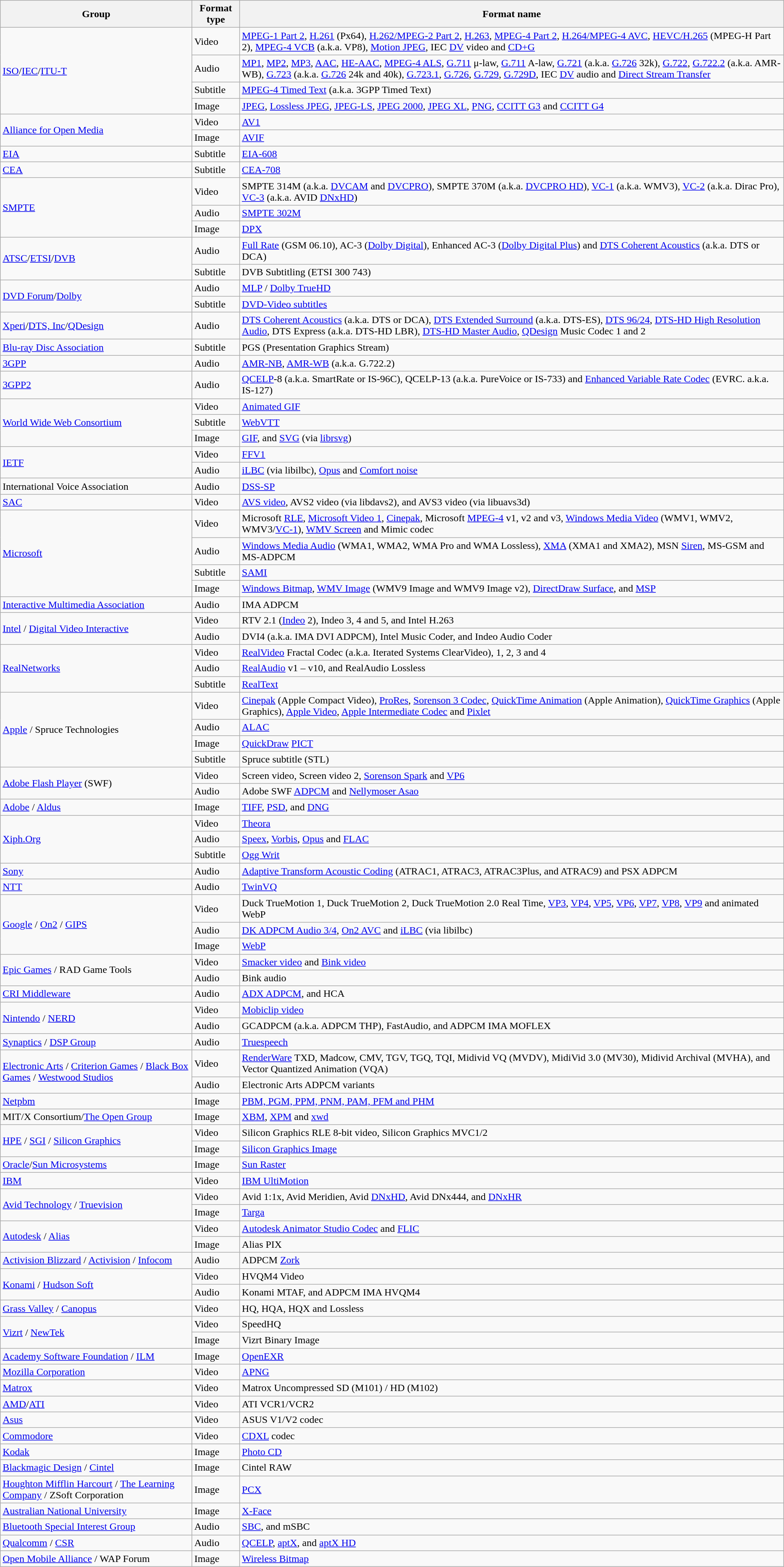<table class="wikitable mw-collapsible mw-collapsed">
<tr>
<th>Group</th>
<th>Format type</th>
<th>Format name</th>
</tr>
<tr>
<td rowspan = 4><a href='#'>ISO</a>/<a href='#'>IEC</a>/<a href='#'>ITU-T</a></td>
<td>Video</td>
<td><a href='#'>MPEG-1 Part 2</a>, <a href='#'>H.261</a> (Px64), <a href='#'>H.262/MPEG-2 Part 2</a>, <a href='#'>H.263</a>, <a href='#'>MPEG-4 Part 2</a>, <a href='#'>H.264/MPEG-4 AVC</a>, <a href='#'>HEVC/H.265</a> (MPEG-H Part 2), <a href='#'>MPEG-4 VCB</a> (a.k.a. VP8), <a href='#'>Motion JPEG</a>, IEC <a href='#'>DV</a> video and <a href='#'>CD+G</a></td>
</tr>
<tr>
<td>Audio</td>
<td><a href='#'>MP1</a>, <a href='#'>MP2</a>, <a href='#'>MP3</a>, <a href='#'>AAC</a>, <a href='#'>HE-AAC</a>, <a href='#'>MPEG-4 ALS</a>, <a href='#'>G.711</a> μ-law, <a href='#'>G.711</a> A-law, <a href='#'>G.721</a> (a.k.a. <a href='#'>G.726</a> 32k), <a href='#'>G.722</a>, <a href='#'>G.722.2</a> (a.k.a. AMR-WB), <a href='#'>G.723</a> (a.k.a. <a href='#'>G.726</a> 24k and 40k), <a href='#'>G.723.1</a>, <a href='#'>G.726</a>, <a href='#'>G.729</a>, <a href='#'>G.729D</a>, IEC <a href='#'>DV</a> audio and <a href='#'>Direct Stream Transfer</a></td>
</tr>
<tr>
<td>Subtitle</td>
<td><a href='#'>MPEG-4 Timed Text</a> (a.k.a. 3GPP Timed Text)</td>
</tr>
<tr>
<td>Image</td>
<td><a href='#'>JPEG</a>, <a href='#'>Lossless JPEG</a>, <a href='#'>JPEG-LS</a>, <a href='#'>JPEG 2000</a>, <a href='#'>JPEG XL</a>, <a href='#'>PNG</a>, <a href='#'>CCITT G3</a> and <a href='#'>CCITT G4</a></td>
</tr>
<tr>
<td rowspan=2><a href='#'>Alliance for Open Media</a></td>
<td>Video</td>
<td><a href='#'>AV1</a></td>
</tr>
<tr>
<td>Image</td>
<td><a href='#'>AVIF</a></td>
</tr>
<tr>
<td><a href='#'>EIA</a></td>
<td>Subtitle</td>
<td><a href='#'>EIA-608</a></td>
</tr>
<tr>
<td><a href='#'>CEA</a></td>
<td>Subtitle</td>
<td><a href='#'>CEA-708</a></td>
</tr>
<tr>
<td rowspan="3"><a href='#'>SMPTE</a></td>
<td>Video</td>
<td>SMPTE 314M (a.k.a. <a href='#'>DVCAM</a> and <a href='#'>DVCPRO</a>), SMPTE 370M (a.k.a. <a href='#'>DVCPRO HD</a>), <a href='#'>VC-1</a> (a.k.a. WMV3), <a href='#'>VC-2</a> (a.k.a. Dirac Pro), <a href='#'>VC-3</a> (a.k.a. AVID <a href='#'>DNxHD</a>)</td>
</tr>
<tr>
<td>Audio</td>
<td><a href='#'>SMPTE 302M</a></td>
</tr>
<tr>
<td>Image</td>
<td><a href='#'>DPX</a></td>
</tr>
<tr>
<td rowspan="2"><a href='#'>ATSC</a>/<a href='#'>ETSI</a>/<a href='#'>DVB</a></td>
<td>Audio</td>
<td><a href='#'>Full Rate</a> (GSM 06.10), AC-3 (<a href='#'>Dolby Digital</a>), Enhanced AC-3 (<a href='#'>Dolby Digital Plus</a>) and <a href='#'>DTS Coherent Acoustics</a> (a.k.a. DTS or DCA)</td>
</tr>
<tr>
<td>Subtitle</td>
<td>DVB Subtitling (ETSI 300 743)</td>
</tr>
<tr>
<td rowspan = 2><a href='#'>DVD Forum</a>/<a href='#'>Dolby</a></td>
<td>Audio</td>
<td><a href='#'>MLP</a> / <a href='#'>Dolby TrueHD</a></td>
</tr>
<tr>
<td>Subtitle</td>
<td><a href='#'>DVD-Video subtitles</a></td>
</tr>
<tr>
<td><a href='#'>Xperi</a>/<a href='#'>DTS, Inc</a>/<a href='#'>QDesign</a></td>
<td>Audio</td>
<td><a href='#'>DTS Coherent Acoustics</a> (a.k.a. DTS or DCA), <a href='#'>DTS Extended Surround</a> (a.k.a. DTS-ES), <a href='#'>DTS 96/24</a>, <a href='#'>DTS-HD High Resolution Audio</a>, DTS Express (a.k.a. DTS-HD LBR), <a href='#'>DTS-HD Master Audio</a>, <a href='#'>QDesign</a> Music Codec 1 and 2</td>
</tr>
<tr>
<td><a href='#'>Blu-ray Disc Association</a></td>
<td>Subtitle</td>
<td>PGS (Presentation Graphics Stream)</td>
</tr>
<tr>
<td><a href='#'>3GPP</a></td>
<td>Audio</td>
<td><a href='#'>AMR-NB</a>, <a href='#'>AMR-WB</a> (a.k.a. G.722.2)</td>
</tr>
<tr>
<td><a href='#'>3GPP2</a></td>
<td>Audio</td>
<td><a href='#'>QCELP</a>-8 (a.k.a. SmartRate or IS-96C), QCELP-13 (a.k.a. PureVoice or IS-733) and <a href='#'>Enhanced Variable Rate Codec</a> (EVRC. a.k.a. IS-127)</td>
</tr>
<tr>
<td rowspan = 3><a href='#'>World Wide Web Consortium</a></td>
<td>Video</td>
<td><a href='#'>Animated GIF</a></td>
</tr>
<tr>
<td>Subtitle</td>
<td><a href='#'>WebVTT</a></td>
</tr>
<tr>
<td>Image</td>
<td><a href='#'>GIF</a>, and <a href='#'>SVG</a> (via <a href='#'>librsvg</a>)</td>
</tr>
<tr>
<td rowspan = 2><a href='#'>IETF</a></td>
<td>Video</td>
<td><a href='#'>FFV1</a></td>
</tr>
<tr>
<td>Audio</td>
<td><a href='#'>iLBC</a> (via libilbc), <a href='#'>Opus</a> and <a href='#'>Comfort noise</a></td>
</tr>
<tr>
<td>International Voice Association</td>
<td>Audio</td>
<td><a href='#'>DSS-SP</a></td>
</tr>
<tr>
<td><a href='#'>SAC</a></td>
<td>Video</td>
<td><a href='#'>AVS video</a>, AVS2 video (via libdavs2), and AVS3 video (via libuavs3d)</td>
</tr>
<tr>
<td rowspan = 4><a href='#'>Microsoft</a></td>
<td>Video</td>
<td>Microsoft <a href='#'>RLE</a>, <a href='#'>Microsoft Video 1</a>, <a href='#'>Cinepak</a>, Microsoft <a href='#'>MPEG-4</a> v1, v2 and v3, <a href='#'>Windows Media Video</a> (WMV1, WMV2, WMV3/<a href='#'>VC-1</a>), <a href='#'>WMV Screen</a> and Mimic codec</td>
</tr>
<tr>
<td>Audio</td>
<td><a href='#'>Windows Media Audio</a> (WMA1, WMA2, WMA Pro and WMA Lossless), <a href='#'>XMA</a> (XMA1 and XMA2), MSN <a href='#'>Siren</a>, MS-GSM and MS-ADPCM</td>
</tr>
<tr>
<td>Subtitle</td>
<td><a href='#'>SAMI</a></td>
</tr>
<tr>
<td>Image</td>
<td><a href='#'>Windows Bitmap</a>, <a href='#'>WMV Image</a> (WMV9 Image and WMV9 Image v2), <a href='#'>DirectDraw Surface</a>, and <a href='#'>MSP</a></td>
</tr>
<tr>
<td><a href='#'>Interactive Multimedia Association</a></td>
<td>Audio</td>
<td>IMA ADPCM</td>
</tr>
<tr>
<td rowspan = 2><a href='#'>Intel</a> / <a href='#'>Digital Video Interactive</a></td>
<td>Video</td>
<td>RTV 2.1 (<a href='#'>Indeo</a> 2), Indeo 3, 4 and 5, and Intel H.263</td>
</tr>
<tr>
<td>Audio</td>
<td>DVI4 (a.k.a. IMA DVI ADPCM), Intel Music Coder, and Indeo Audio Coder</td>
</tr>
<tr>
<td rowspan = 3><a href='#'>RealNetworks</a></td>
<td>Video</td>
<td><a href='#'>RealVideo</a> Fractal Codec (a.k.a. Iterated Systems ClearVideo), 1, 2, 3 and 4</td>
</tr>
<tr>
<td>Audio</td>
<td><a href='#'>RealAudio</a> v1 – v10, and RealAudio Lossless</td>
</tr>
<tr>
<td>Subtitle</td>
<td><a href='#'>RealText</a></td>
</tr>
<tr>
<td rowspan = 4><a href='#'>Apple</a> / Spruce Technologies</td>
<td>Video</td>
<td><a href='#'>Cinepak</a> (Apple Compact Video), <a href='#'>ProRes</a>, <a href='#'>Sorenson 3 Codec</a>, <a href='#'>QuickTime Animation</a> (Apple Animation), <a href='#'>QuickTime Graphics</a> (Apple Graphics), <a href='#'>Apple Video</a>, <a href='#'>Apple Intermediate Codec</a> and <a href='#'>Pixlet</a></td>
</tr>
<tr>
<td>Audio</td>
<td><a href='#'>ALAC</a></td>
</tr>
<tr>
<td>Image</td>
<td><a href='#'>QuickDraw</a> <a href='#'>PICT</a></td>
</tr>
<tr>
<td>Subtitle</td>
<td>Spruce subtitle (STL)</td>
</tr>
<tr>
<td rowspan = 2><a href='#'>Adobe Flash Player</a> (SWF)</td>
<td>Video</td>
<td>Screen video, Screen video 2, <a href='#'>Sorenson Spark</a> and <a href='#'>VP6</a></td>
</tr>
<tr>
<td>Audio</td>
<td>Adobe SWF <a href='#'>ADPCM</a> and <a href='#'>Nellymoser Asao</a></td>
</tr>
<tr>
<td><a href='#'>Adobe</a> / <a href='#'>Aldus</a></td>
<td>Image</td>
<td><a href='#'>TIFF</a>, <a href='#'>PSD</a>, and <a href='#'>DNG</a></td>
</tr>
<tr>
<td rowspan = 3><a href='#'>Xiph.Org</a></td>
<td>Video</td>
<td><a href='#'>Theora</a></td>
</tr>
<tr>
<td>Audio</td>
<td><a href='#'>Speex</a>, <a href='#'>Vorbis</a>, <a href='#'>Opus</a> and <a href='#'>FLAC</a></td>
</tr>
<tr>
<td>Subtitle</td>
<td><a href='#'>Ogg Writ</a></td>
</tr>
<tr>
<td><a href='#'>Sony</a></td>
<td>Audio</td>
<td><a href='#'>Adaptive Transform Acoustic Coding</a> (ATRAC1, ATRAC3, ATRAC3Plus, and ATRAC9) and PSX ADPCM</td>
</tr>
<tr>
<td><a href='#'>NTT</a></td>
<td>Audio</td>
<td><a href='#'>TwinVQ</a></td>
</tr>
<tr>
<td rowspan = 3><a href='#'>Google</a> / <a href='#'>On2</a> / <a href='#'>GIPS</a></td>
<td>Video</td>
<td>Duck TrueMotion 1, Duck TrueMotion 2, Duck TrueMotion 2.0 Real Time, <a href='#'>VP3</a>, <a href='#'>VP4</a>, <a href='#'>VP5</a>, <a href='#'>VP6</a>, <a href='#'>VP7</a>, <a href='#'>VP8</a>, <a href='#'>VP9</a> and animated WebP</td>
</tr>
<tr>
<td>Audio</td>
<td><a href='#'>DK ADPCM Audio 3/4</a>, <a href='#'>On2 AVC</a> and <a href='#'>iLBC</a> (via libilbc)</td>
</tr>
<tr>
<td>Image</td>
<td><a href='#'>WebP</a></td>
</tr>
<tr>
<td rowspan = 2><a href='#'>Epic Games</a> / RAD Game Tools</td>
<td>Video</td>
<td><a href='#'>Smacker video</a> and <a href='#'>Bink video</a></td>
</tr>
<tr>
<td>Audio</td>
<td>Bink audio</td>
</tr>
<tr>
<td><a href='#'>CRI Middleware</a></td>
<td>Audio</td>
<td><a href='#'>ADX ADPCM</a>, and HCA</td>
</tr>
<tr>
<td rowspan = 2><a href='#'>Nintendo</a> / <a href='#'>NERD</a></td>
<td>Video</td>
<td><a href='#'>Mobiclip video</a></td>
</tr>
<tr>
<td>Audio</td>
<td>GCADPCM (a.k.a. ADPCM THP), FastAudio, and ADPCM IMA MOFLEX</td>
</tr>
<tr>
<td><a href='#'>Synaptics</a> / <a href='#'>DSP Group</a></td>
<td>Audio</td>
<td><a href='#'>Truespeech</a></td>
</tr>
<tr>
<td rowspan = 2><a href='#'>Electronic Arts</a> / <a href='#'>Criterion Games</a> / <a href='#'>Black Box Games</a> / <a href='#'>Westwood Studios</a></td>
<td>Video</td>
<td><a href='#'>RenderWare</a> TXD, Madcow, CMV, TGV, TGQ, TQI, Midivid VQ (MVDV), MidiVid 3.0 (MV30), Midivid Archival (MVHA), and Vector Quantized Animation (VQA)</td>
</tr>
<tr>
<td>Audio</td>
<td>Electronic Arts ADPCM variants</td>
</tr>
<tr>
<td><a href='#'>Netpbm</a></td>
<td>Image</td>
<td><a href='#'>PBM, PGM, PPM, PNM, PAM, PFM and PHM</a></td>
</tr>
<tr>
<td>MIT/X Consortium/<a href='#'>The Open Group</a></td>
<td>Image</td>
<td><a href='#'>XBM</a>, <a href='#'>XPM</a> and <a href='#'>xwd</a></td>
</tr>
<tr>
<td rowspan = 2><a href='#'>HPE</a> / <a href='#'>SGI</a> / <a href='#'>Silicon Graphics</a></td>
<td>Video</td>
<td>Silicon Graphics RLE 8-bit video, Silicon Graphics MVC1/2</td>
</tr>
<tr>
<td>Image</td>
<td><a href='#'>Silicon Graphics Image</a></td>
</tr>
<tr>
<td><a href='#'>Oracle</a>/<a href='#'>Sun Microsystems</a></td>
<td>Image</td>
<td><a href='#'>Sun Raster</a></td>
</tr>
<tr>
<td><a href='#'>IBM</a></td>
<td>Video</td>
<td><a href='#'>IBM UltiMotion</a></td>
</tr>
<tr>
<td rowspan = 2><a href='#'>Avid Technology</a> / <a href='#'>Truevision</a></td>
<td>Video</td>
<td>Avid 1:1x, Avid Meridien, Avid <a href='#'>DNxHD</a>, Avid DNx444, and <a href='#'>DNxHR</a></td>
</tr>
<tr>
<td>Image</td>
<td><a href='#'>Targa</a></td>
</tr>
<tr>
<td rowspan = 2><a href='#'>Autodesk</a> / <a href='#'>Alias</a></td>
<td>Video</td>
<td><a href='#'>Autodesk Animator Studio Codec</a> and <a href='#'>FLIC</a></td>
</tr>
<tr>
<td>Image</td>
<td>Alias PIX</td>
</tr>
<tr>
<td><a href='#'>Activision Blizzard</a> / <a href='#'>Activision</a> / <a href='#'>Infocom</a></td>
<td>Audio</td>
<td>ADPCM <a href='#'>Zork</a></td>
</tr>
<tr>
<td rowspan = 2><a href='#'>Konami</a> / <a href='#'>Hudson Soft</a></td>
<td>Video</td>
<td>HVQM4 Video</td>
</tr>
<tr>
<td>Audio</td>
<td>Konami MTAF, and ADPCM IMA HVQM4</td>
</tr>
<tr>
<td><a href='#'>Grass Valley</a> / <a href='#'>Canopus</a></td>
<td>Video</td>
<td>HQ, HQA, HQX and Lossless</td>
</tr>
<tr>
<td rowspan=2><a href='#'>Vizrt</a> / <a href='#'>NewTek</a></td>
<td>Video</td>
<td>SpeedHQ</td>
</tr>
<tr>
<td>Image</td>
<td>Vizrt Binary Image</td>
</tr>
<tr>
<td><a href='#'>Academy Software Foundation</a> / <a href='#'>ILM</a></td>
<td>Image</td>
<td><a href='#'>OpenEXR</a></td>
</tr>
<tr>
<td><a href='#'>Mozilla Corporation</a></td>
<td>Video</td>
<td><a href='#'>APNG</a></td>
</tr>
<tr>
<td><a href='#'>Matrox</a></td>
<td>Video</td>
<td>Matrox Uncompressed SD (M101) / HD (M102)</td>
</tr>
<tr>
<td><a href='#'>AMD</a>/<a href='#'>ATI</a></td>
<td>Video</td>
<td>ATI VCR1/VCR2</td>
</tr>
<tr>
<td><a href='#'>Asus</a></td>
<td>Video</td>
<td>ASUS V1/V2 codec</td>
</tr>
<tr>
<td><a href='#'>Commodore</a></td>
<td>Video</td>
<td><a href='#'>CDXL</a> codec</td>
</tr>
<tr>
<td><a href='#'>Kodak</a></td>
<td>Image</td>
<td><a href='#'>Photo CD</a></td>
</tr>
<tr>
<td><a href='#'>Blackmagic Design</a> / <a href='#'>Cintel</a></td>
<td>Image</td>
<td>Cintel RAW</td>
</tr>
<tr>
<td><a href='#'>Houghton Mifflin Harcourt</a> / <a href='#'>The Learning Company</a> / ZSoft Corporation</td>
<td>Image</td>
<td><a href='#'>PCX</a></td>
</tr>
<tr>
<td><a href='#'>Australian National University</a></td>
<td>Image</td>
<td><a href='#'>X-Face</a></td>
</tr>
<tr>
<td><a href='#'>Bluetooth Special Interest Group</a></td>
<td>Audio</td>
<td><a href='#'>SBC</a>, and mSBC</td>
</tr>
<tr>
<td><a href='#'>Qualcomm</a> / <a href='#'>CSR</a></td>
<td>Audio</td>
<td><a href='#'>QCELP</a>, <a href='#'>aptX</a>, and <a href='#'>aptX HD</a></td>
</tr>
<tr>
<td><a href='#'>Open Mobile Alliance</a> / WAP Forum</td>
<td>Image</td>
<td><a href='#'>Wireless Bitmap</a></td>
</tr>
</table>
